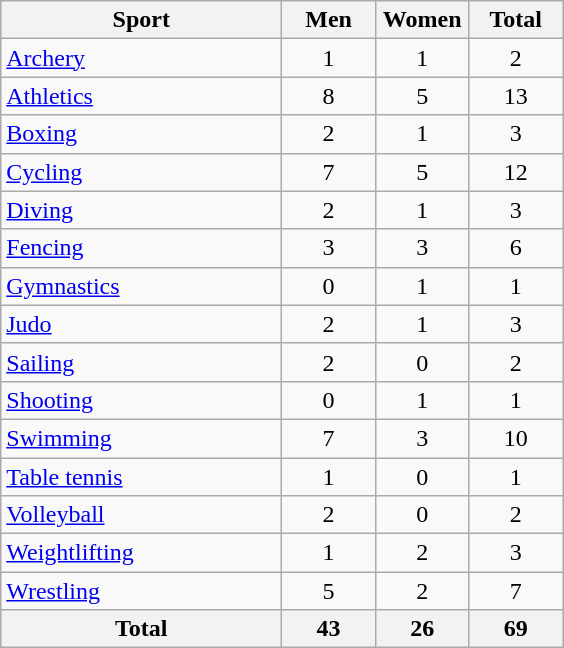<table class="wikitable sortable" style="text-align:center;">
<tr>
<th width=180>Sport</th>
<th width=55>Men</th>
<th width=55>Women</th>
<th width=55>Total</th>
</tr>
<tr>
<td align=left><a href='#'>Archery</a></td>
<td>1</td>
<td>1</td>
<td>2</td>
</tr>
<tr>
<td align=left><a href='#'>Athletics</a></td>
<td>8</td>
<td>5</td>
<td>13</td>
</tr>
<tr>
<td align=left><a href='#'>Boxing</a></td>
<td>2</td>
<td>1</td>
<td>3</td>
</tr>
<tr>
<td align=left><a href='#'>Cycling</a></td>
<td>7</td>
<td>5</td>
<td>12</td>
</tr>
<tr>
<td align=left><a href='#'>Diving</a></td>
<td>2</td>
<td>1</td>
<td>3</td>
</tr>
<tr>
<td align=left><a href='#'>Fencing</a></td>
<td>3</td>
<td>3</td>
<td>6</td>
</tr>
<tr>
<td align=left><a href='#'>Gymnastics</a></td>
<td>0</td>
<td>1</td>
<td>1</td>
</tr>
<tr>
<td align=left><a href='#'>Judo</a></td>
<td>2</td>
<td>1</td>
<td>3</td>
</tr>
<tr>
<td align=left><a href='#'>Sailing</a></td>
<td>2</td>
<td>0</td>
<td>2</td>
</tr>
<tr>
<td align=left><a href='#'>Shooting</a></td>
<td>0</td>
<td>1</td>
<td>1</td>
</tr>
<tr>
<td align=left><a href='#'>Swimming</a></td>
<td>7</td>
<td>3</td>
<td>10</td>
</tr>
<tr>
<td align=left><a href='#'>Table tennis</a></td>
<td>1</td>
<td>0</td>
<td>1</td>
</tr>
<tr>
<td align=left><a href='#'>Volleyball</a></td>
<td>2</td>
<td>0</td>
<td>2</td>
</tr>
<tr>
<td align=left><a href='#'>Weightlifting</a></td>
<td>1</td>
<td>2</td>
<td>3</td>
</tr>
<tr>
<td align=left><a href='#'>Wrestling</a></td>
<td>5</td>
<td>2</td>
<td>7</td>
</tr>
<tr class="sortbottom">
<th>Total</th>
<th>43</th>
<th>26</th>
<th>69</th>
</tr>
</table>
